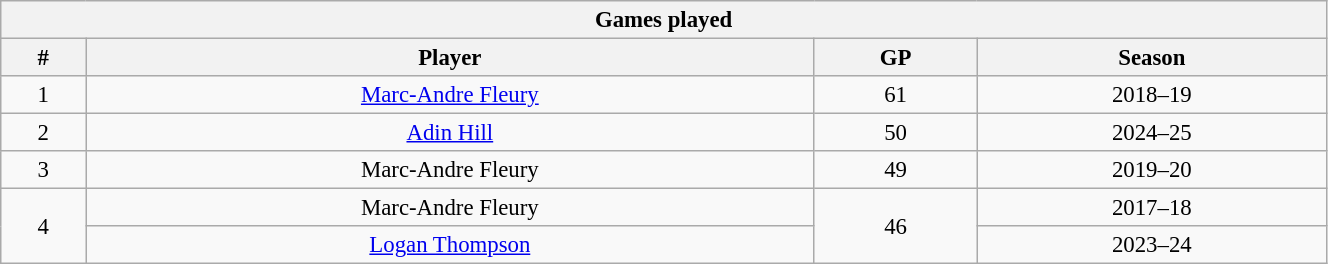<table class="wikitable" style="text-align: center; font-size: 95%" width="70%">
<tr>
<th colspan="4">Games played</th>
</tr>
<tr>
<th>#</th>
<th>Player</th>
<th>GP</th>
<th>Season</th>
</tr>
<tr>
<td>1</td>
<td><a href='#'>Marc-Andre Fleury</a></td>
<td>61</td>
<td>2018–19</td>
</tr>
<tr>
<td>2</td>
<td><a href='#'>Adin Hill</a></td>
<td>50</td>
<td>2024–25</td>
</tr>
<tr>
<td>3</td>
<td>Marc-Andre Fleury</td>
<td>49</td>
<td>2019–20</td>
</tr>
<tr>
<td rowspan="2">4</td>
<td>Marc-Andre Fleury</td>
<td rowspan="2">46</td>
<td>2017–18</td>
</tr>
<tr>
<td><a href='#'>Logan Thompson</a></td>
<td>2023–24</td>
</tr>
</table>
